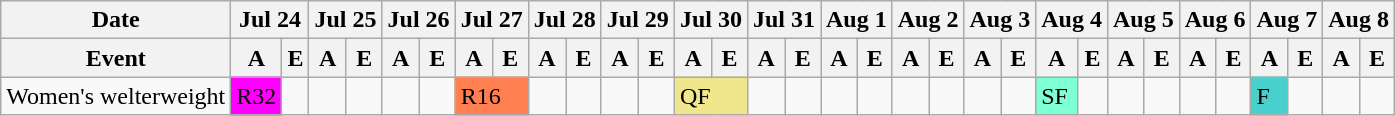<table class="wikitable olympic-schedule Boxing">
<tr>
<th>Date</th>
<th colspan="2">Jul 24</th>
<th colspan="2">Jul 25</th>
<th colspan="2">Jul 26</th>
<th colspan="2">Jul 27</th>
<th colspan="2">Jul 28</th>
<th colspan="2">Jul 29</th>
<th colspan="2">Jul 30</th>
<th colspan="2">Jul 31</th>
<th colspan="2">Aug 1</th>
<th colspan="2">Aug 2</th>
<th colspan="2">Aug 3</th>
<th colspan="2">Aug 4</th>
<th colspan="2">Aug 5</th>
<th colspan="2">Aug 6</th>
<th colspan="2">Aug 7</th>
<th colspan="2">Aug 8</th>
</tr>
<tr>
<th>Event</th>
<th>A</th>
<th>E</th>
<th>A</th>
<th>E</th>
<th>A</th>
<th>E</th>
<th>A</th>
<th>E</th>
<th>A</th>
<th>E</th>
<th>A</th>
<th>E</th>
<th>A</th>
<th>E</th>
<th>A</th>
<th>E</th>
<th>A</th>
<th>E</th>
<th>A</th>
<th>E</th>
<th>A</th>
<th>E</th>
<th>A</th>
<th>E</th>
<th>A</th>
<th>E</th>
<th>A</th>
<th>E</th>
<th>A</th>
<th>E</th>
<th>A</th>
<th>E</th>
</tr>
<tr>
<td class="event">Women's welterweight</td>
<td bgcolor="#FF00FF" class="roundof32">R32</td>
<td></td>
<td></td>
<td></td>
<td></td>
<td></td>
<td colspan="2" bgcolor="#FF7F50" class="roundof16">R16</td>
<td></td>
<td></td>
<td></td>
<td></td>
<td colspan="2" bgcolor="#F0E68C" class="quarterfinals">QF</td>
<td></td>
<td></td>
<td></td>
<td></td>
<td></td>
<td></td>
<td></td>
<td></td>
<td bgcolor="#7FFFD4" class="semifinals">SF</td>
<td></td>
<td></td>
<td></td>
<td></td>
<td></td>
<td bgcolor="#48D1CC" class="final">F</td>
<td></td>
<td></td>
<td></td>
</tr>
</table>
